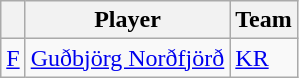<table class="wikitable">
<tr>
<th align="center"></th>
<th align="center">Player</th>
<th align="center">Team</th>
</tr>
<tr>
<td align=center><a href='#'>F</a></td>
<td> <a href='#'>Guðbjörg Norðfjörð</a></td>
<td><a href='#'>KR</a></td>
</tr>
</table>
